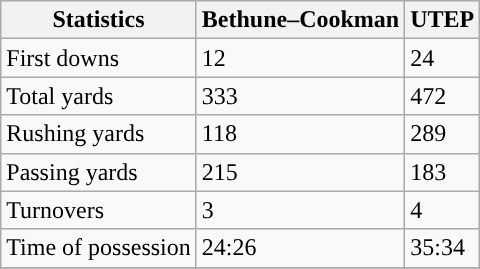<table class="wikitable">
<tr>
<th>Statistics</th>
<th>Bethune–Cookman</th>
<th>UTEP</th>
</tr>
<tr>
<td>First downs</td>
<td>12</td>
<td>24</td>
</tr>
<tr>
<td>Total yards</td>
<td>333</td>
<td>472</td>
</tr>
<tr>
<td>Rushing yards</td>
<td>118</td>
<td>289</td>
</tr>
<tr>
<td>Passing yards</td>
<td>215</td>
<td>183</td>
</tr>
<tr>
<td>Turnovers</td>
<td>3</td>
<td>4</td>
</tr>
<tr>
<td>Time of possession</td>
<td>24:26</td>
<td>35:34</td>
</tr>
<tr>
</tr>
</table>
